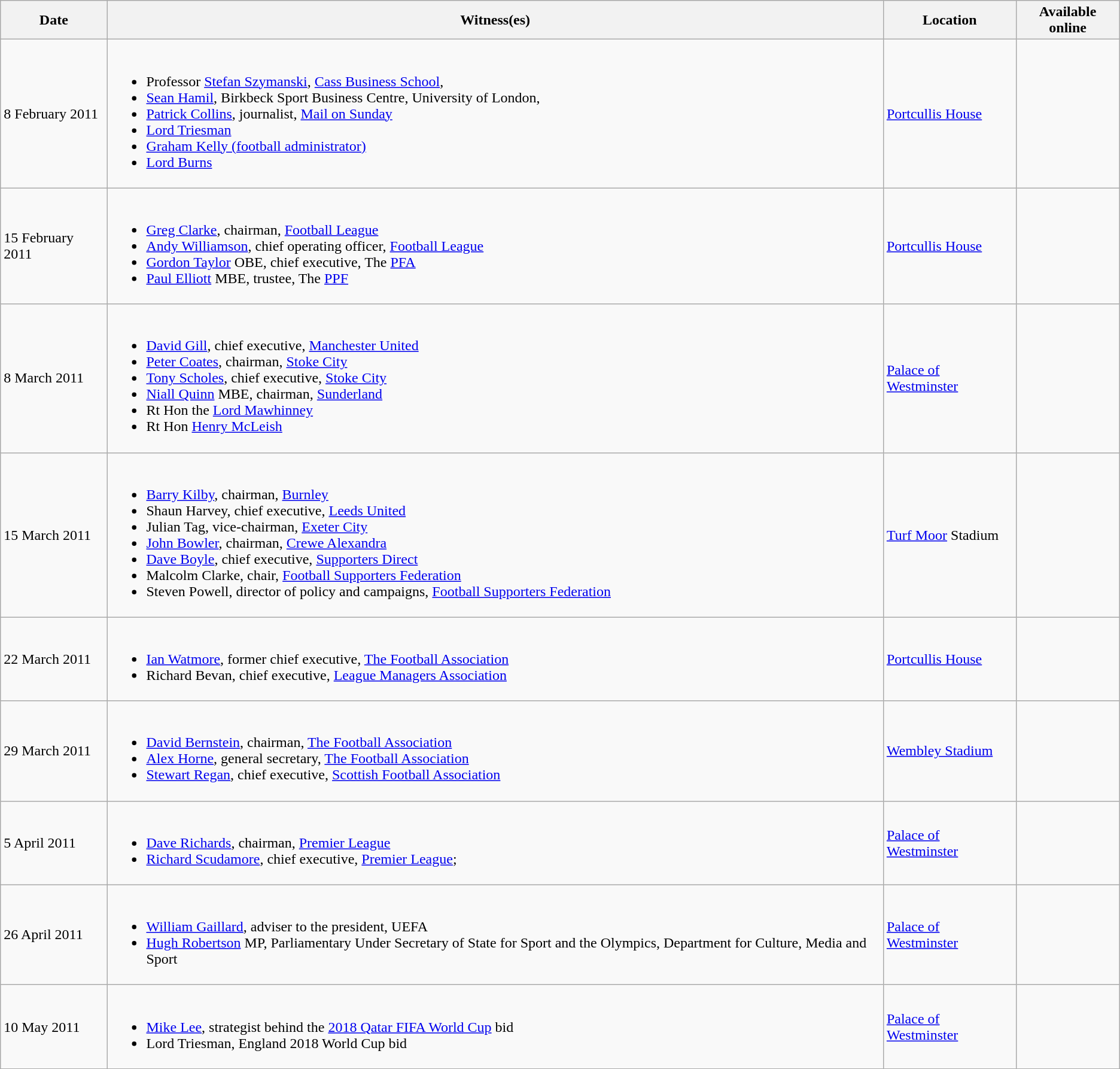<table class ="wikitable">
<tr>
<th>Date</th>
<th>Witness(es)</th>
<th>Location</th>
<th>Available online</th>
</tr>
<tr>
<td>8 February 2011</td>
<td><br><ul><li>Professor <a href='#'>Stefan Szymanski</a>, <a href='#'>Cass Business School</a>,</li><li><a href='#'>Sean Hamil</a>, Birkbeck Sport Business Centre, University of London,</li><li><a href='#'>Patrick Collins</a>, journalist, <a href='#'>Mail on Sunday</a></li><li><a href='#'>Lord Triesman</a></li><li><a href='#'>Graham Kelly (football administrator)</a></li><li><a href='#'>Lord Burns</a></li></ul></td>
<td><a href='#'>Portcullis House</a></td>
<td></td>
</tr>
<tr>
<td>15 February 2011</td>
<td><br><ul><li><a href='#'>Greg Clarke</a>, chairman, <a href='#'>Football League</a></li><li><a href='#'>Andy Williamson</a>, chief operating officer, <a href='#'>Football League</a></li><li><a href='#'>Gordon Taylor</a> OBE, chief executive, The <a href='#'>PFA</a></li><li><a href='#'>Paul Elliott</a> MBE, trustee, The <a href='#'>PPF</a></li></ul></td>
<td><a href='#'>Portcullis House</a></td>
<td></td>
</tr>
<tr>
<td>8 March 2011</td>
<td><br><ul><li><a href='#'>David Gill</a>, chief executive, <a href='#'>Manchester United</a></li><li><a href='#'>Peter Coates</a>, chairman, <a href='#'>Stoke City</a></li><li><a href='#'>Tony Scholes</a>, chief executive, <a href='#'>Stoke City</a></li><li><a href='#'>Niall Quinn</a> MBE, chairman, <a href='#'>Sunderland</a></li><li>Rt Hon the <a href='#'>Lord Mawhinney</a></li><li>Rt Hon <a href='#'>Henry McLeish</a></li></ul></td>
<td><a href='#'>Palace of Westminster</a></td>
<td></td>
</tr>
<tr>
<td>15 March 2011</td>
<td><br><ul><li><a href='#'>Barry Kilby</a>, chairman, <a href='#'>Burnley</a></li><li>Shaun Harvey, chief executive, <a href='#'>Leeds United</a></li><li>Julian Tag, vice-chairman, <a href='#'>Exeter City</a></li><li><a href='#'>John Bowler</a>, chairman, <a href='#'>Crewe Alexandra</a></li><li><a href='#'>Dave Boyle</a>, chief executive, <a href='#'>Supporters Direct</a></li><li>Malcolm Clarke, chair, <a href='#'>Football Supporters Federation</a></li><li>Steven Powell, director of policy and campaigns, <a href='#'>Football Supporters Federation</a></li></ul></td>
<td><a href='#'>Turf Moor</a> Stadium</td>
<td></td>
</tr>
<tr>
<td>22 March 2011</td>
<td><br><ul><li><a href='#'>Ian Watmore</a>, former chief executive, <a href='#'>The Football Association</a></li><li>Richard Bevan, chief executive, <a href='#'>League Managers Association</a></li></ul></td>
<td><a href='#'>Portcullis House</a></td>
<td></td>
</tr>
<tr>
<td>29 March 2011</td>
<td><br><ul><li><a href='#'>David Bernstein</a>, chairman, <a href='#'>The Football Association</a></li><li><a href='#'>Alex Horne</a>, general secretary, <a href='#'>The Football Association</a></li><li><a href='#'>Stewart Regan</a>, chief executive, <a href='#'>Scottish Football Association</a></li></ul></td>
<td><a href='#'>Wembley Stadium</a></td>
<td></td>
</tr>
<tr>
<td>5 April 2011</td>
<td><br><ul><li><a href='#'>Dave Richards</a>, chairman, <a href='#'>Premier League</a></li><li><a href='#'>Richard Scudamore</a>, chief executive, <a href='#'>Premier League</a>;</li></ul></td>
<td><a href='#'>Palace of Westminster</a></td>
<td></td>
</tr>
<tr>
<td>26 April 2011</td>
<td><br><ul><li><a href='#'>William Gaillard</a>, adviser to the president, UEFA</li><li><a href='#'>Hugh Robertson</a> MP, Parliamentary Under Secretary of State for Sport and the Olympics, Department for Culture, Media and Sport</li></ul></td>
<td><a href='#'>Palace of Westminster</a></td>
<td></td>
</tr>
<tr>
<td>10 May 2011</td>
<td><br><ul><li><a href='#'>Mike Lee</a>, strategist behind the <a href='#'>2018 Qatar FIFA World Cup</a> bid</li><li>Lord Triesman, England 2018 World Cup bid</li></ul></td>
<td><a href='#'>Palace of Westminster</a></td>
<td></td>
</tr>
</table>
